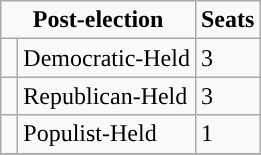<table class= "wikitable">
<tr>
<td colspan= "2" rowspan= "1" align= "center" valign= "top"><strong>Post-election</strong></td>
<td valign= "top"><strong>Seats</strong><br></td>
</tr>
<tr>
<td style="background-color:"> </td>
<td>Democratic-Held</td>
<td>3</td>
</tr>
<tr>
<td style="background-color:"> </td>
<td>Republican-Held</td>
<td>3</td>
</tr>
<tr>
<td style="background-color:"> </td>
<td>Populist-Held</td>
<td>1</td>
</tr>
<tr>
</tr>
</table>
